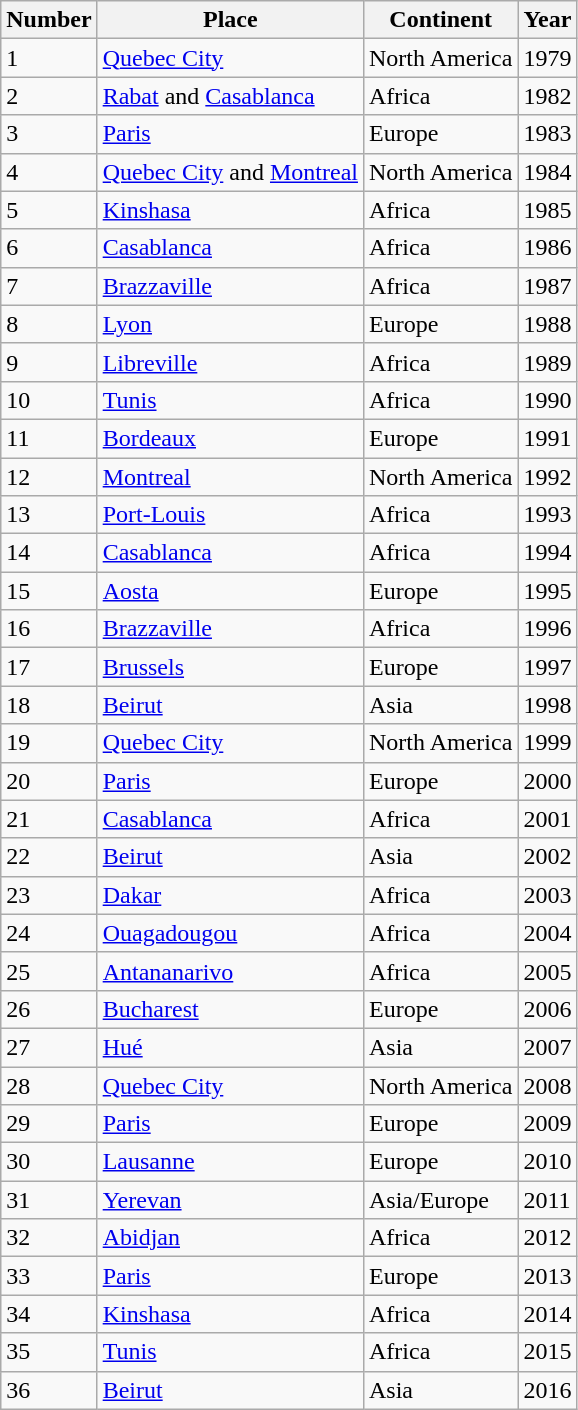<table class="wikitable sortable">
<tr>
<th><strong>Number</strong></th>
<th><strong>Place</strong></th>
<th><strong>Continent</strong></th>
<th><strong>Year</strong></th>
</tr>
<tr>
<td>1</td>
<td><a href='#'>Quebec City</a></td>
<td>North America</td>
<td>1979</td>
</tr>
<tr>
<td>2</td>
<td><a href='#'>Rabat</a> and <a href='#'>Casablanca</a></td>
<td>Africa</td>
<td>1982</td>
</tr>
<tr>
<td>3</td>
<td><a href='#'>Paris</a></td>
<td>Europe</td>
<td>1983</td>
</tr>
<tr>
<td>4</td>
<td><a href='#'>Quebec City</a> and <a href='#'>Montreal</a></td>
<td>North America</td>
<td>1984</td>
</tr>
<tr>
<td>5</td>
<td><a href='#'>Kinshasa</a></td>
<td>Africa</td>
<td>1985</td>
</tr>
<tr>
<td>6</td>
<td><a href='#'>Casablanca</a></td>
<td>Africa</td>
<td>1986</td>
</tr>
<tr>
<td>7</td>
<td><a href='#'>Brazzaville</a></td>
<td>Africa</td>
<td>1987</td>
</tr>
<tr>
<td>8</td>
<td><a href='#'>Lyon</a></td>
<td>Europe</td>
<td>1988</td>
</tr>
<tr>
<td>9</td>
<td><a href='#'>Libreville</a></td>
<td>Africa</td>
<td>1989</td>
</tr>
<tr>
<td>10</td>
<td><a href='#'>Tunis</a></td>
<td>Africa</td>
<td>1990</td>
</tr>
<tr>
<td>11</td>
<td><a href='#'>Bordeaux</a></td>
<td>Europe</td>
<td>1991</td>
</tr>
<tr>
<td>12</td>
<td><a href='#'>Montreal</a></td>
<td>North America</td>
<td>1992</td>
</tr>
<tr>
<td>13</td>
<td><a href='#'>Port-Louis</a></td>
<td>Africa</td>
<td>1993</td>
</tr>
<tr>
<td>14</td>
<td><a href='#'>Casablanca</a></td>
<td>Africa</td>
<td>1994</td>
</tr>
<tr>
<td>15</td>
<td><a href='#'>Aosta</a></td>
<td>Europe</td>
<td>1995</td>
</tr>
<tr>
<td>16</td>
<td><a href='#'>Brazzaville</a></td>
<td>Africa</td>
<td>1996</td>
</tr>
<tr>
<td>17</td>
<td><a href='#'>Brussels</a></td>
<td>Europe</td>
<td>1997</td>
</tr>
<tr>
<td>18</td>
<td><a href='#'>Beirut</a></td>
<td>Asia</td>
<td>1998</td>
</tr>
<tr>
<td>19</td>
<td><a href='#'>Quebec City</a></td>
<td>North America</td>
<td>1999</td>
</tr>
<tr>
<td>20</td>
<td><a href='#'>Paris</a></td>
<td>Europe</td>
<td>2000</td>
</tr>
<tr>
<td>21</td>
<td><a href='#'>Casablanca</a></td>
<td>Africa</td>
<td>2001</td>
</tr>
<tr>
<td>22</td>
<td><a href='#'>Beirut</a></td>
<td>Asia</td>
<td>2002</td>
</tr>
<tr>
<td>23</td>
<td><a href='#'>Dakar</a></td>
<td>Africa</td>
<td>2003</td>
</tr>
<tr>
<td>24</td>
<td><a href='#'>Ouagadougou</a></td>
<td>Africa</td>
<td>2004</td>
</tr>
<tr>
<td>25</td>
<td><a href='#'>Antananarivo</a></td>
<td>Africa</td>
<td>2005</td>
</tr>
<tr>
<td>26</td>
<td><a href='#'>Bucharest</a></td>
<td>Europe</td>
<td>2006</td>
</tr>
<tr>
<td>27</td>
<td><a href='#'>Hué</a></td>
<td>Asia</td>
<td>2007</td>
</tr>
<tr>
<td>28</td>
<td><a href='#'>Quebec City</a></td>
<td>North America</td>
<td>2008</td>
</tr>
<tr>
<td>29</td>
<td><a href='#'>Paris</a></td>
<td>Europe</td>
<td>2009</td>
</tr>
<tr>
<td>30</td>
<td><a href='#'>Lausanne</a></td>
<td>Europe</td>
<td>2010</td>
</tr>
<tr>
<td>31</td>
<td><a href='#'>Yerevan</a></td>
<td>Asia/Europe</td>
<td>2011</td>
</tr>
<tr>
<td>32</td>
<td><a href='#'>Abidjan</a></td>
<td>Africa</td>
<td>2012</td>
</tr>
<tr>
<td>33</td>
<td><a href='#'>Paris</a></td>
<td>Europe</td>
<td>2013</td>
</tr>
<tr>
<td>34</td>
<td><a href='#'>Kinshasa</a></td>
<td>Africa</td>
<td>2014</td>
</tr>
<tr>
<td>35</td>
<td><a href='#'>Tunis</a></td>
<td>Africa</td>
<td>2015</td>
</tr>
<tr>
<td>36</td>
<td><a href='#'>Beirut</a></td>
<td>Asia</td>
<td>2016</td>
</tr>
</table>
